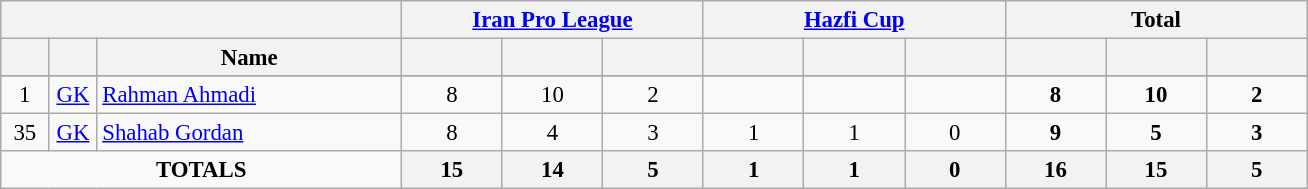<table class="wikitable" style="font-size: 95%; text-align: center;">
<tr>
<th colspan=3></th>
<th colspan=3><strong><a href='#'>Iran Pro League</a></strong></th>
<th colspan=3><strong><a href='#'>Hazfi Cup</a></strong></th>
<th colspan=3>Total</th>
</tr>
<tr>
<th width=25></th>
<th width=25></th>
<th width=196>Name</th>
<th width="60"></th>
<th width="60"></th>
<th width="60"></th>
<th width="60"></th>
<th width="60"></th>
<th width="60"></th>
<th width="60"></th>
<th width="60"></th>
<th width="60"></th>
</tr>
<tr>
</tr>
<tr>
<td>1</td>
<td><a href='#'>GK</a></td>
<td align="left"> <a href='#'>Rahman Ahmadi</a></td>
<td>8</td>
<td>10</td>
<td>2</td>
<td></td>
<td></td>
<td></td>
<td><strong>8</strong></td>
<td><strong>10</strong></td>
<td><strong>2</strong></td>
</tr>
<tr>
<td>35</td>
<td><a href='#'>GK</a></td>
<td align="left"> <a href='#'>Shahab Gordan</a></td>
<td>8</td>
<td>4</td>
<td>3</td>
<td>1</td>
<td>1</td>
<td>0</td>
<td><strong>9</strong></td>
<td><strong>5</strong></td>
<td><strong>3</strong></td>
</tr>
<tr>
<td colspan="3"><strong>TOTALS</strong></td>
<th><strong>15</strong></th>
<th><strong>14</strong></th>
<th><strong>5</strong></th>
<th><strong>1</strong></th>
<th><strong>1</strong></th>
<th><strong>0</strong></th>
<th><strong>16</strong></th>
<th><strong>15</strong></th>
<th><strong>5</strong></th>
</tr>
</table>
